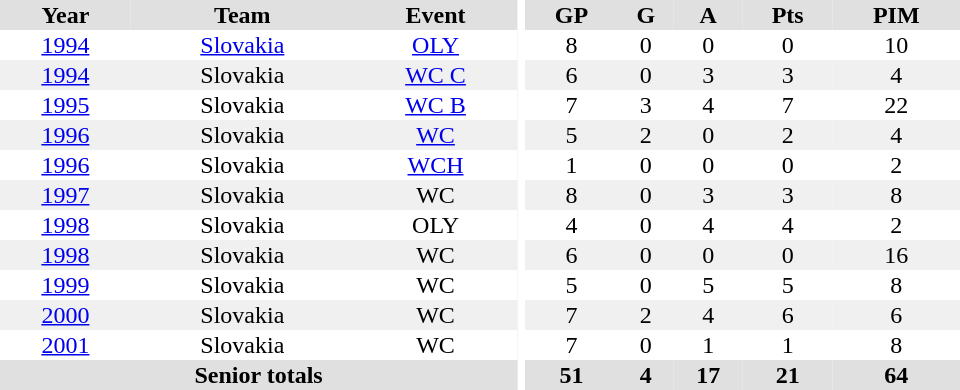<table border="0" cellpadding="1" cellspacing="0" ID="Table3" style="text-align:center; width:40em">
<tr bgcolor="#e0e0e0">
<th>Year</th>
<th>Team</th>
<th>Event</th>
<th rowspan="102" bgcolor="#ffffff"></th>
<th>GP</th>
<th>G</th>
<th>A</th>
<th>Pts</th>
<th>PIM</th>
</tr>
<tr>
<td><a href='#'>1994</a></td>
<td><a href='#'>Slovakia</a></td>
<td><a href='#'>OLY</a></td>
<td>8</td>
<td>0</td>
<td>0</td>
<td>0</td>
<td>10</td>
</tr>
<tr bgcolor="#f0f0f0">
<td><a href='#'>1994</a></td>
<td>Slovakia</td>
<td><a href='#'>WC C</a></td>
<td>6</td>
<td>0</td>
<td>3</td>
<td>3</td>
<td>4</td>
</tr>
<tr>
<td><a href='#'>1995</a></td>
<td>Slovakia</td>
<td><a href='#'>WC B</a></td>
<td>7</td>
<td>3</td>
<td>4</td>
<td>7</td>
<td>22</td>
</tr>
<tr bgcolor="#f0f0f0">
<td><a href='#'>1996</a></td>
<td>Slovakia</td>
<td><a href='#'>WC</a></td>
<td>5</td>
<td>2</td>
<td>0</td>
<td>2</td>
<td>4</td>
</tr>
<tr>
<td><a href='#'>1996</a></td>
<td>Slovakia</td>
<td><a href='#'>WCH</a></td>
<td>1</td>
<td>0</td>
<td>0</td>
<td>0</td>
<td>2</td>
</tr>
<tr bgcolor="#f0f0f0">
<td><a href='#'>1997</a></td>
<td>Slovakia</td>
<td>WC</td>
<td>8</td>
<td>0</td>
<td>3</td>
<td>3</td>
<td>8</td>
</tr>
<tr>
<td><a href='#'>1998</a></td>
<td>Slovakia</td>
<td>OLY</td>
<td>4</td>
<td>0</td>
<td>4</td>
<td>4</td>
<td>2</td>
</tr>
<tr bgcolor="#f0f0f0">
<td><a href='#'>1998</a></td>
<td>Slovakia</td>
<td>WC</td>
<td>6</td>
<td>0</td>
<td>0</td>
<td>0</td>
<td>16</td>
</tr>
<tr>
<td><a href='#'>1999</a></td>
<td>Slovakia</td>
<td>WC</td>
<td>5</td>
<td>0</td>
<td>5</td>
<td>5</td>
<td>8</td>
</tr>
<tr bgcolor="#f0f0f0">
<td><a href='#'>2000</a></td>
<td>Slovakia</td>
<td>WC</td>
<td>7</td>
<td>2</td>
<td>4</td>
<td>6</td>
<td>6</td>
</tr>
<tr>
<td><a href='#'>2001</a></td>
<td>Slovakia</td>
<td>WC</td>
<td>7</td>
<td>0</td>
<td>1</td>
<td>1</td>
<td>8</td>
</tr>
<tr bgcolor="#e0e0e0">
<th colspan="3">Senior totals</th>
<th>51</th>
<th>4</th>
<th>17</th>
<th>21</th>
<th>64</th>
</tr>
</table>
